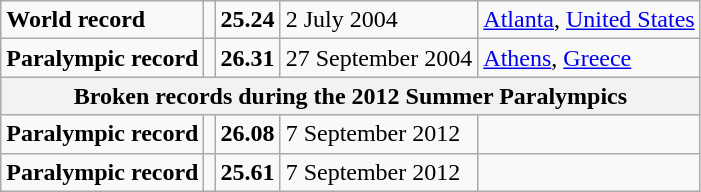<table class="wikitable">
<tr>
<td><strong>World record</strong></td>
<td> </td>
<td><strong>25.24</strong></td>
<td>2 July 2004</td>
<td><a href='#'>Atlanta</a>, <a href='#'>United States</a></td>
</tr>
<tr>
<td><strong>Paralympic record</strong></td>
<td></td>
<td><strong>26.31</strong></td>
<td>27 September 2004</td>
<td><a href='#'>Athens</a>, <a href='#'>Greece</a></td>
</tr>
<tr>
<th colspan="5">Broken records during the 2012 Summer Paralympics</th>
</tr>
<tr>
<td><strong>Paralympic record</strong></td>
<td></td>
<td><strong>26.08</strong></td>
<td>7 September 2012</td>
<td></td>
</tr>
<tr>
<td><strong>Paralympic record</strong></td>
<td></td>
<td><strong>25.61</strong></td>
<td>7 September 2012</td>
<td></td>
</tr>
</table>
